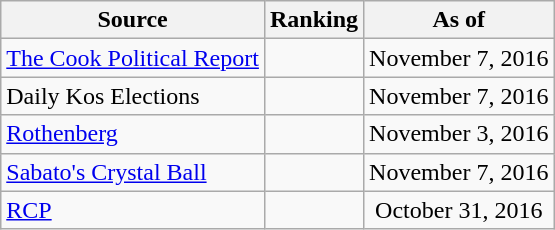<table class="wikitable" style="text-align:center">
<tr>
<th>Source</th>
<th>Ranking</th>
<th>As of</th>
</tr>
<tr>
<td align=left><a href='#'>The Cook Political Report</a></td>
<td></td>
<td>November 7, 2016</td>
</tr>
<tr>
<td align=left>Daily Kos Elections</td>
<td></td>
<td>November 7, 2016</td>
</tr>
<tr>
<td align=left><a href='#'>Rothenberg</a></td>
<td></td>
<td>November 3, 2016</td>
</tr>
<tr>
<td align=left><a href='#'>Sabato's Crystal Ball</a></td>
<td></td>
<td>November 7, 2016</td>
</tr>
<tr>
<td align="left"><a href='#'>RCP</a></td>
<td></td>
<td>October 31, 2016</td>
</tr>
</table>
